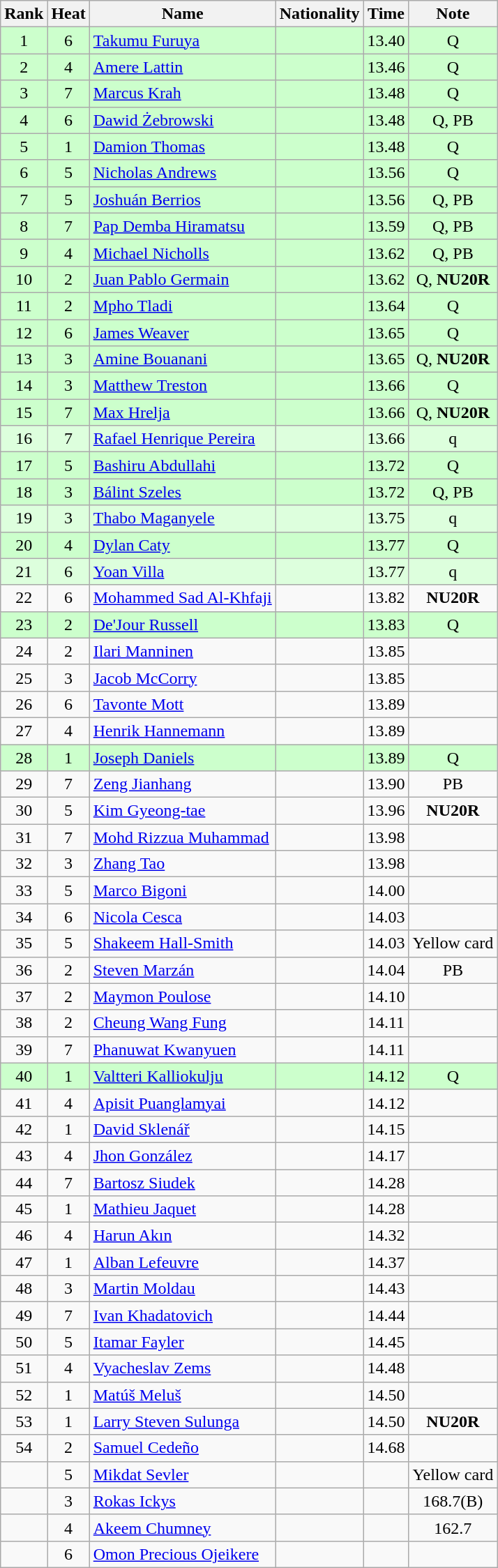<table class="wikitable sortable" style="text-align:center">
<tr>
<th>Rank</th>
<th>Heat</th>
<th>Name</th>
<th>Nationality</th>
<th>Time</th>
<th>Note</th>
</tr>
<tr bgcolor=ccffcc>
<td>1</td>
<td>6</td>
<td align=left><a href='#'>Takumu Furuya</a></td>
<td align=left></td>
<td>13.40</td>
<td>Q</td>
</tr>
<tr bgcolor=ccffcc>
<td>2</td>
<td>4</td>
<td align=left><a href='#'>Amere Lattin</a></td>
<td align=left></td>
<td>13.46</td>
<td>Q</td>
</tr>
<tr bgcolor=ccffcc>
<td>3</td>
<td>7</td>
<td align=left><a href='#'>Marcus Krah</a></td>
<td align=left></td>
<td>13.48</td>
<td>Q</td>
</tr>
<tr bgcolor=ccffcc>
<td>4</td>
<td>6</td>
<td align=left><a href='#'>Dawid Żebrowski</a></td>
<td align=left></td>
<td>13.48</td>
<td>Q, PB</td>
</tr>
<tr bgcolor=ccffcc>
<td>5</td>
<td>1</td>
<td align=left><a href='#'>Damion Thomas</a></td>
<td align=left></td>
<td>13.48</td>
<td>Q</td>
</tr>
<tr bgcolor=ccffcc>
<td>6</td>
<td>5</td>
<td align=left><a href='#'>Nicholas Andrews</a></td>
<td align=left></td>
<td>13.56</td>
<td>Q</td>
</tr>
<tr bgcolor=ccffcc>
<td>7</td>
<td>5</td>
<td align=left><a href='#'>Joshuán Berrios</a></td>
<td align=left></td>
<td>13.56</td>
<td>Q, PB</td>
</tr>
<tr bgcolor=ccffcc>
<td>8</td>
<td>7</td>
<td align=left><a href='#'>Pap Demba Hiramatsu</a></td>
<td align=left></td>
<td>13.59</td>
<td>Q, PB</td>
</tr>
<tr bgcolor=ccffcc>
<td>9</td>
<td>4</td>
<td align=left><a href='#'>Michael Nicholls</a></td>
<td align=left></td>
<td>13.62</td>
<td>Q, PB</td>
</tr>
<tr bgcolor=ccffcc>
<td>10</td>
<td>2</td>
<td align=left><a href='#'>Juan Pablo Germain</a></td>
<td align=left></td>
<td>13.62</td>
<td>Q, <strong>NU20R</strong></td>
</tr>
<tr bgcolor=ccffcc>
<td>11</td>
<td>2</td>
<td align=left><a href='#'>Mpho Tladi</a></td>
<td align=left></td>
<td>13.64</td>
<td>Q</td>
</tr>
<tr bgcolor=ccffcc>
<td>12</td>
<td>6</td>
<td align=left><a href='#'>James Weaver</a></td>
<td align=left></td>
<td>13.65</td>
<td>Q</td>
</tr>
<tr bgcolor=ccffcc>
<td>13</td>
<td>3</td>
<td align=left><a href='#'>Amine Bouanani</a></td>
<td align=left></td>
<td>13.65</td>
<td>Q, <strong>NU20R</strong></td>
</tr>
<tr bgcolor=ccffcc>
<td>14</td>
<td>3</td>
<td align=left><a href='#'>Matthew Treston</a></td>
<td align=left></td>
<td>13.66</td>
<td>Q</td>
</tr>
<tr bgcolor=ccffcc>
<td>15</td>
<td>7</td>
<td align=left><a href='#'>Max Hrelja</a></td>
<td align=left></td>
<td>13.66</td>
<td>Q, <strong>NU20R</strong></td>
</tr>
<tr bgcolor=ddffdd>
<td>16</td>
<td>7</td>
<td align=left><a href='#'>Rafael Henrique Pereira</a></td>
<td align=left></td>
<td>13.66</td>
<td>q</td>
</tr>
<tr bgcolor=ccffcc>
<td>17</td>
<td>5</td>
<td align=left><a href='#'>Bashiru Abdullahi</a></td>
<td align=left></td>
<td>13.72</td>
<td>Q</td>
</tr>
<tr bgcolor=ccffcc>
<td>18</td>
<td>3</td>
<td align=left><a href='#'>Bálint Szeles</a></td>
<td align=left></td>
<td>13.72</td>
<td>Q, PB</td>
</tr>
<tr bgcolor=ddffdd>
<td>19</td>
<td>3</td>
<td align=left><a href='#'>Thabo Maganyele</a></td>
<td align=left></td>
<td>13.75</td>
<td>q</td>
</tr>
<tr bgcolor=ccffcc>
<td>20</td>
<td>4</td>
<td align=left><a href='#'>Dylan Caty</a></td>
<td align=left></td>
<td>13.77</td>
<td>Q</td>
</tr>
<tr bgcolor=ddffdd>
<td>21</td>
<td>6</td>
<td align=left><a href='#'>Yoan Villa</a></td>
<td align=left></td>
<td>13.77</td>
<td>q</td>
</tr>
<tr>
<td>22</td>
<td>6</td>
<td align=left><a href='#'>Mohammed Sad Al-Khfaji</a></td>
<td align=left></td>
<td>13.82</td>
<td><strong>NU20R</strong></td>
</tr>
<tr bgcolor=ccffcc>
<td>23</td>
<td>2</td>
<td align=left><a href='#'>De'Jour Russell</a></td>
<td align=left></td>
<td>13.83</td>
<td>Q</td>
</tr>
<tr>
<td>24</td>
<td>2</td>
<td align=left><a href='#'>Ilari Manninen</a></td>
<td align=left></td>
<td>13.85</td>
<td></td>
</tr>
<tr>
<td>25</td>
<td>3</td>
<td align=left><a href='#'>Jacob McCorry</a></td>
<td align=left></td>
<td>13.85</td>
<td></td>
</tr>
<tr>
<td>26</td>
<td>6</td>
<td align=left><a href='#'>Tavonte Mott</a></td>
<td align=left></td>
<td>13.89</td>
<td></td>
</tr>
<tr>
<td>27</td>
<td>4</td>
<td align=left><a href='#'>Henrik Hannemann</a></td>
<td align=left></td>
<td>13.89</td>
<td></td>
</tr>
<tr bgcolor=ccffcc>
<td>28</td>
<td>1</td>
<td align=left><a href='#'>Joseph Daniels</a></td>
<td align=left></td>
<td>13.89</td>
<td>Q</td>
</tr>
<tr>
<td>29</td>
<td>7</td>
<td align=left><a href='#'>Zeng Jianhang</a></td>
<td align=left></td>
<td>13.90</td>
<td>PB</td>
</tr>
<tr>
<td>30</td>
<td>5</td>
<td align=left><a href='#'>Kim Gyeong-tae</a></td>
<td align=left></td>
<td>13.96</td>
<td><strong>NU20R</strong></td>
</tr>
<tr>
<td>31</td>
<td>7</td>
<td align=left><a href='#'>Mohd Rizzua Muhammad</a></td>
<td align=left></td>
<td>13.98</td>
<td></td>
</tr>
<tr>
<td>32</td>
<td>3</td>
<td align=left><a href='#'>Zhang Tao</a></td>
<td align=left></td>
<td>13.98</td>
<td></td>
</tr>
<tr>
<td>33</td>
<td>5</td>
<td align=left><a href='#'>Marco Bigoni</a></td>
<td align=left></td>
<td>14.00</td>
<td></td>
</tr>
<tr>
<td>34</td>
<td>6</td>
<td align=left><a href='#'>Nicola Cesca</a></td>
<td align=left></td>
<td>14.03</td>
<td></td>
</tr>
<tr>
<td>35</td>
<td>5</td>
<td align=left><a href='#'>Shakeem Hall-Smith</a></td>
<td align=left></td>
<td>14.03</td>
<td>Yellow card</td>
</tr>
<tr>
<td>36</td>
<td>2</td>
<td align=left><a href='#'>Steven Marzán</a></td>
<td align=left></td>
<td>14.04</td>
<td>PB</td>
</tr>
<tr>
<td>37</td>
<td>2</td>
<td align=left><a href='#'>Maymon Poulose</a></td>
<td align=left></td>
<td>14.10</td>
<td></td>
</tr>
<tr>
<td>38</td>
<td>2</td>
<td align=left><a href='#'>Cheung Wang Fung</a></td>
<td align=left></td>
<td>14.11</td>
<td></td>
</tr>
<tr>
<td>39</td>
<td>7</td>
<td align=left><a href='#'>Phanuwat Kwanyuen</a></td>
<td align=left></td>
<td>14.11</td>
<td></td>
</tr>
<tr bgcolor=ccffcc>
<td>40</td>
<td>1</td>
<td align=left><a href='#'>Valtteri Kalliokulju</a></td>
<td align=left></td>
<td>14.12</td>
<td>Q</td>
</tr>
<tr>
<td>41</td>
<td>4</td>
<td align=left><a href='#'>Apisit Puanglamyai</a></td>
<td align=left></td>
<td>14.12</td>
<td></td>
</tr>
<tr>
<td>42</td>
<td>1</td>
<td align=left><a href='#'>David Sklenář</a></td>
<td align=left></td>
<td>14.15</td>
<td></td>
</tr>
<tr>
<td>43</td>
<td>4</td>
<td align=left><a href='#'>Jhon González</a></td>
<td align=left></td>
<td>14.17</td>
<td></td>
</tr>
<tr>
<td>44</td>
<td>7</td>
<td align=left><a href='#'>Bartosz Siudek</a></td>
<td align=left></td>
<td>14.28</td>
<td></td>
</tr>
<tr>
<td>45</td>
<td>1</td>
<td align=left><a href='#'>Mathieu Jaquet</a></td>
<td align=left></td>
<td>14.28</td>
<td></td>
</tr>
<tr>
<td>46</td>
<td>4</td>
<td align=left><a href='#'>Harun Akın</a></td>
<td align=left></td>
<td>14.32</td>
<td></td>
</tr>
<tr>
<td>47</td>
<td>1</td>
<td align=left><a href='#'>Alban Lefeuvre</a></td>
<td align=left></td>
<td>14.37</td>
<td></td>
</tr>
<tr>
<td>48</td>
<td>3</td>
<td align=left><a href='#'>Martin Moldau</a></td>
<td align=left></td>
<td>14.43</td>
<td></td>
</tr>
<tr>
<td>49</td>
<td>7</td>
<td align=left><a href='#'>Ivan Khadatovich</a></td>
<td align=left></td>
<td>14.44</td>
<td></td>
</tr>
<tr>
<td>50</td>
<td>5</td>
<td align=left><a href='#'>Itamar Fayler</a></td>
<td align=left></td>
<td>14.45</td>
<td></td>
</tr>
<tr>
<td>51</td>
<td>4</td>
<td align=left><a href='#'>Vyacheslav Zems</a></td>
<td align=left></td>
<td>14.48</td>
<td></td>
</tr>
<tr>
<td>52</td>
<td>1</td>
<td align=left><a href='#'>Matúš Meluš</a></td>
<td align=left></td>
<td>14.50</td>
<td></td>
</tr>
<tr>
<td>53</td>
<td>1</td>
<td align=left><a href='#'>Larry Steven Sulunga</a></td>
<td align=left></td>
<td>14.50</td>
<td><strong>NU20R</strong></td>
</tr>
<tr>
<td>54</td>
<td>2</td>
<td align=left><a href='#'>Samuel Cedeño</a></td>
<td align=left></td>
<td>14.68</td>
<td></td>
</tr>
<tr>
<td></td>
<td>5</td>
<td align=left><a href='#'>Mikdat Sevler</a></td>
<td align=left></td>
<td></td>
<td>Yellow card</td>
</tr>
<tr>
<td></td>
<td>3</td>
<td align=left><a href='#'>Rokas Ickys</a></td>
<td align=left></td>
<td></td>
<td>168.7(B)</td>
</tr>
<tr>
<td></td>
<td>4</td>
<td align=left><a href='#'>Akeem Chumney</a></td>
<td align=left></td>
<td></td>
<td>162.7</td>
</tr>
<tr>
<td></td>
<td>6</td>
<td align=left><a href='#'>Omon Precious Ojeikere</a></td>
<td align=left></td>
<td></td>
<td></td>
</tr>
</table>
